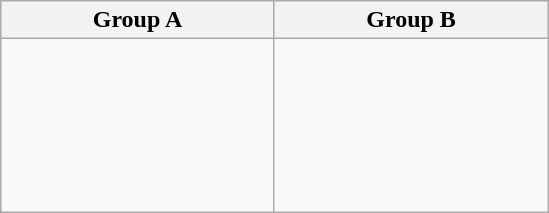<table class="wikitable">
<tr>
<th width=175px>Group A</th>
<th width=175px>Group B</th>
</tr>
<tr>
<td><br><br>
<br>
<br>
<br>
<br>
</td>
<td><br><br>
<br>
<br>
<br>
<br>
</td>
</tr>
</table>
